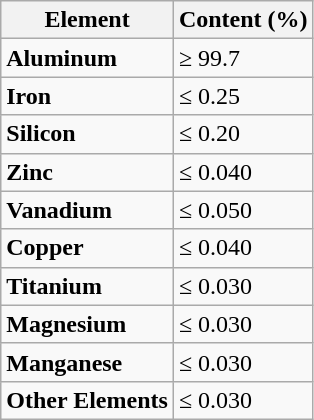<table class="wikitable">
<tr>
<th>Element</th>
<th>Content (%)</th>
</tr>
<tr>
<td><strong>Aluminum</strong></td>
<td>≥ 99.7</td>
</tr>
<tr>
<td><strong>Iron</strong></td>
<td>≤ 0.25</td>
</tr>
<tr>
<td><strong>Silicon</strong></td>
<td>≤ 0.20</td>
</tr>
<tr>
<td><strong>Zinc</strong></td>
<td>≤ 0.040</td>
</tr>
<tr>
<td><strong>Vanadium</strong></td>
<td>≤ 0.050</td>
</tr>
<tr>
<td><strong>Copper</strong></td>
<td>≤ 0.040</td>
</tr>
<tr>
<td><strong>Titanium</strong></td>
<td>≤ 0.030</td>
</tr>
<tr>
<td><strong>Magnesium</strong></td>
<td>≤ 0.030</td>
</tr>
<tr>
<td><strong>Manganese</strong></td>
<td>≤ 0.030</td>
</tr>
<tr>
<td><strong>Other Elements</strong></td>
<td>≤ 0.030</td>
</tr>
</table>
